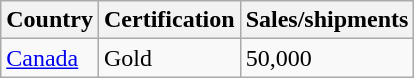<table class="wikitable">
<tr>
<th align="left">Country</th>
<th align="left">Certification</th>
<th align="left">Sales/shipments</th>
</tr>
<tr>
<td><a href='#'>Canada</a></td>
<td>Gold</td>
<td>50,000</td>
</tr>
</table>
